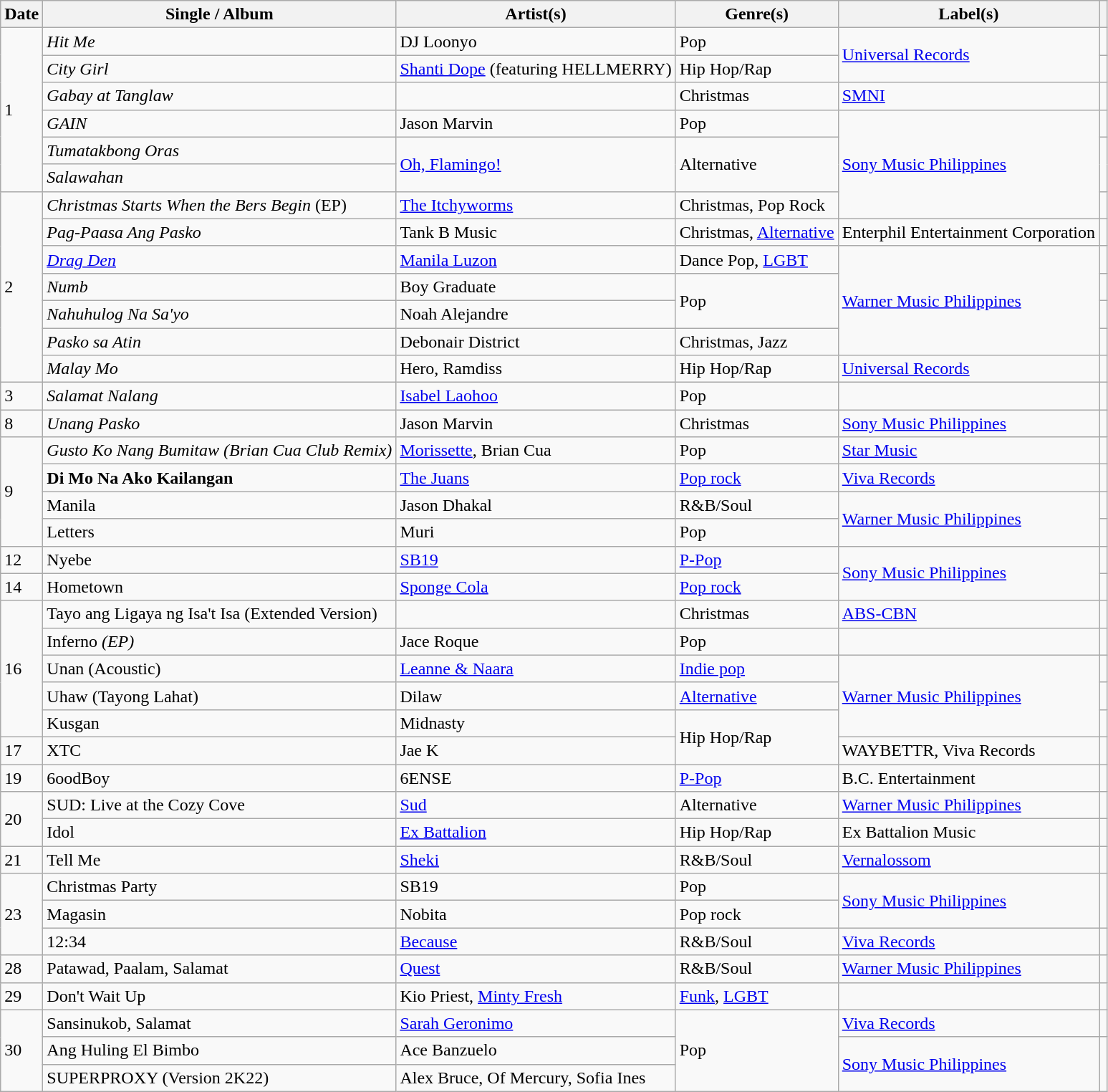<table class="wikitable">
<tr>
<th>Date</th>
<th>Single / Album</th>
<th>Artist(s)</th>
<th>Genre(s)</th>
<th>Label(s)</th>
<th></th>
</tr>
<tr>
<td rowspan="6">1</td>
<td><em>Hit Me</em></td>
<td>DJ Loonyo</td>
<td>Pop</td>
<td rowspan="2"><a href='#'>Universal Records</a></td>
<td></td>
</tr>
<tr>
<td><em>City Girl</em></td>
<td><a href='#'>Shanti Dope</a> (featuring HELLMERRY)</td>
<td>Hip Hop/Rap</td>
<td></td>
</tr>
<tr>
<td><em>Gabay at Tanglaw</em></td>
<td></td>
<td>Christmas</td>
<td><a href='#'>SMNI</a></td>
<td></td>
</tr>
<tr>
<td><em>GAIN</em></td>
<td>Jason Marvin</td>
<td>Pop</td>
<td rowspan="4"><a href='#'>Sony Music Philippines</a></td>
<td></td>
</tr>
<tr>
<td><em>Tumatakbong Oras</em></td>
<td rowspan="2"><a href='#'>Oh, Flamingo!</a></td>
<td rowspan="2">Alternative</td>
<td rowspan="2"></td>
</tr>
<tr>
<td><em>Salawahan</em></td>
</tr>
<tr>
<td rowspan="7">2</td>
<td><em>Christmas Starts When the Bers Begin</em> (EP)</td>
<td><a href='#'>The Itchyworms</a></td>
<td>Christmas, Pop Rock</td>
<td></td>
</tr>
<tr>
<td><em>Pag-Paasa Ang Pasko</em></td>
<td>Tank B Music</td>
<td>Christmas, <a href='#'>Alternative</a></td>
<td>Enterphil Entertainment Corporation</td>
<td></td>
</tr>
<tr>
<td><em><a href='#'>Drag Den</a></em></td>
<td><a href='#'>Manila Luzon</a></td>
<td>Dance Pop, <a href='#'>LGBT</a></td>
<td rowspan="4"><a href='#'>Warner Music Philippines</a></td>
<td></td>
</tr>
<tr>
<td><em>Numb</em></td>
<td>Boy Graduate</td>
<td rowspan="2">Pop</td>
<td></td>
</tr>
<tr>
<td><em>Nahuhulog Na Sa'yo</em></td>
<td>Noah Alejandre</td>
<td></td>
</tr>
<tr>
<td><em>Pasko sa Atin</em></td>
<td>Debonair District</td>
<td>Christmas, Jazz</td>
<td></td>
</tr>
<tr>
<td><em>Malay Mo</em></td>
<td>Hero, Ramdiss</td>
<td>Hip Hop/Rap</td>
<td><a href='#'>Universal Records</a></td>
<td></td>
</tr>
<tr>
<td>3</td>
<td><em>Salamat Nalang</em></td>
<td><a href='#'>Isabel Laohoo</a></td>
<td>Pop</td>
<td></td>
<td></td>
</tr>
<tr>
<td>8</td>
<td><em>Unang Pasko</em></td>
<td>Jason Marvin</td>
<td>Christmas</td>
<td><a href='#'>Sony Music Philippines</a></td>
<td></td>
</tr>
<tr>
<td rowspan="4">9</td>
<td><em>Gusto Ko Nang Bumitaw (Brian Cua Club Remix)</em></td>
<td><a href='#'>Morissette</a>, Brian Cua</td>
<td>Pop</td>
<td><a href='#'>Star Music</a></td>
<td></td>
</tr>
<tr>
<td><strong>Di Mo Na Ako Kailangan<em></td>
<td><a href='#'>The Juans</a></td>
<td><a href='#'>Pop rock</a></td>
<td><a href='#'>Viva Records</a></td>
<td></td>
</tr>
<tr>
<td></em>Manila<em></td>
<td>Jason Dhakal</td>
<td>R&B/Soul</td>
<td rowspan="2"><a href='#'>Warner Music Philippines</a></td>
<td></td>
</tr>
<tr>
<td></em>Letters<em></td>
<td>Muri</td>
<td>Pop</td>
<td></td>
</tr>
<tr>
<td>12</td>
<td></em>Nyebe<em></td>
<td><a href='#'>SB19</a></td>
<td><a href='#'>P-Pop</a></td>
<td rowspan="2"><a href='#'>Sony Music Philippines</a></td>
<td></td>
</tr>
<tr>
<td>14</td>
<td></em>Hometown<em></td>
<td><a href='#'>Sponge Cola</a></td>
<td><a href='#'>Pop rock</a></td>
<td></td>
</tr>
<tr>
<td rowspan="5">16</td>
<td></em>Tayo ang Ligaya ng Isa't Isa (Extended Version)<em></td>
<td></td>
<td>Christmas</td>
<td><a href='#'>ABS-CBN</a></td>
<td></td>
</tr>
<tr>
<td></em>Inferno<em> (EP)</td>
<td>Jace Roque</td>
<td>Pop</td>
<td></td>
<td></td>
</tr>
<tr>
<td></em>Unan (Acoustic)<em></td>
<td><a href='#'>Leanne & Naara</a></td>
<td><a href='#'>Indie pop</a></td>
<td rowspan="3"><a href='#'>Warner Music Philippines</a></td>
<td></td>
</tr>
<tr>
<td></em>Uhaw (Tayong Lahat)<em></td>
<td>Dilaw</td>
<td><a href='#'>Alternative</a></td>
<td></td>
</tr>
<tr>
<td></em>Kusgan<em></td>
<td>Midnasty</td>
<td rowspan="2">Hip Hop/Rap</td>
<td></td>
</tr>
<tr>
<td>17</td>
<td></em>XTC<em></td>
<td>Jae K</td>
<td>WAYBETTR, Viva Records</td>
<td></td>
</tr>
<tr>
<td>19</td>
<td></em>6oodBoy<em></td>
<td>6ENSE</td>
<td><a href='#'>P-Pop</a></td>
<td>B.C. Entertainment</td>
<td></td>
</tr>
<tr>
<td rowspan="2">20</td>
<td></em>SUD: Live at the Cozy Cove<em></td>
<td><a href='#'>Sud</a></td>
<td>Alternative</td>
<td><a href='#'>Warner Music Philippines</a></td>
<td></td>
</tr>
<tr>
<td></em>Idol<em></td>
<td><a href='#'>Ex Battalion</a></td>
<td>Hip Hop/Rap</td>
<td>Ex Battalion Music</td>
</tr>
<tr>
<td>21</td>
<td></em>Tell Me<em></td>
<td><a href='#'>Sheki</a></td>
<td>R&B/Soul</td>
<td><a href='#'>Vernalossom</a></td>
<td></td>
</tr>
<tr>
<td rowspan="3">23</td>
<td></em>Christmas Party<em></td>
<td>SB19</td>
<td>Pop</td>
<td rowspan="2"><a href='#'>Sony Music Philippines</a></td>
<td rowspan="2"></td>
</tr>
<tr>
<td></em>Magasin<em></td>
<td>Nobita</td>
<td>Pop rock</td>
</tr>
<tr>
<td></em>12:34<em></td>
<td><a href='#'>Because</a></td>
<td>R&B/Soul</td>
<td><a href='#'>Viva Records</a></td>
<td></td>
</tr>
<tr>
<td>28</td>
<td></em>Patawad, Paalam, Salamat<em></td>
<td><a href='#'>Quest</a></td>
<td>R&B/Soul</td>
<td><a href='#'>Warner Music Philippines</a></td>
<td></td>
</tr>
<tr>
<td>29</td>
<td></em>Don't Wait Up<em></td>
<td>Kio Priest, <a href='#'>Minty Fresh</a></td>
<td><a href='#'>Funk</a>, <a href='#'>LGBT</a></td>
<td></td>
<td></td>
</tr>
<tr>
<td rowspan="3">30</td>
<td></em>Sansinukob, Salamat<em></td>
<td><a href='#'>Sarah Geronimo</a></td>
<td rowspan="3">Pop</td>
<td><a href='#'>Viva Records</a></td>
<td></td>
</tr>
<tr>
<td></em>Ang Huling El Bimbo<em></td>
<td>Ace Banzuelo</td>
<td rowspan="2"><a href='#'>Sony Music Philippines</a></td>
<td rowspan="2"></td>
</tr>
<tr>
<td></em>SUPERPROXY (Version 2K22)<em></td>
<td>Alex Bruce, Of Mercury, Sofia Ines</td>
</tr>
</table>
